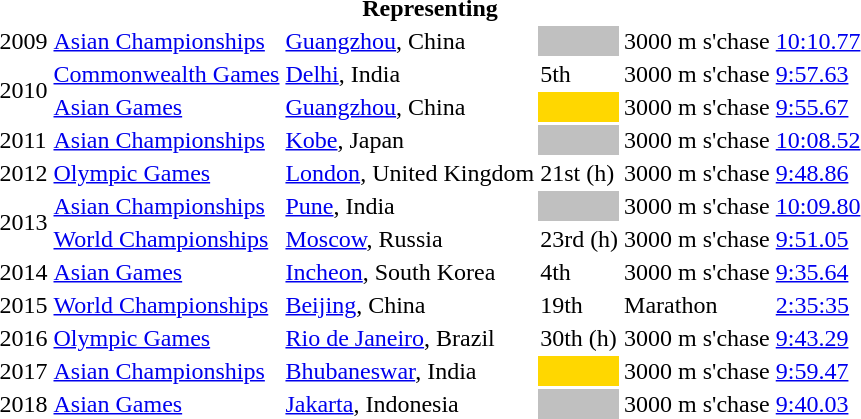<table>
<tr>
<th colspan="6">Representing </th>
</tr>
<tr>
<td>2009</td>
<td><a href='#'>Asian Championships</a></td>
<td><a href='#'>Guangzhou</a>, China</td>
<td bgcolor=silver></td>
<td>3000 m s'chase</td>
<td><a href='#'>10:10.77</a></td>
</tr>
<tr>
<td rowspan=2>2010</td>
<td><a href='#'>Commonwealth Games</a></td>
<td><a href='#'>Delhi</a>, India</td>
<td>5th</td>
<td>3000 m s'chase</td>
<td><a href='#'>9:57.63</a></td>
</tr>
<tr>
<td><a href='#'>Asian Games</a></td>
<td><a href='#'>Guangzhou</a>, China</td>
<td bgcolor=gold></td>
<td>3000 m s'chase</td>
<td><a href='#'>9:55.67</a></td>
</tr>
<tr>
<td>2011</td>
<td><a href='#'>Asian Championships</a></td>
<td><a href='#'>Kobe</a>, Japan</td>
<td bgcolor=silver></td>
<td>3000 m s'chase</td>
<td><a href='#'>10:08.52</a></td>
</tr>
<tr>
<td>2012</td>
<td><a href='#'>Olympic Games</a></td>
<td><a href='#'>London</a>, United Kingdom</td>
<td>21st (h)</td>
<td>3000 m s'chase</td>
<td><a href='#'>9:48.86</a></td>
</tr>
<tr>
<td rowspan=2>2013</td>
<td><a href='#'>Asian Championships</a></td>
<td><a href='#'>Pune</a>, India</td>
<td bgcolor=silver></td>
<td>3000 m s'chase</td>
<td><a href='#'>10:09.80</a></td>
</tr>
<tr>
<td><a href='#'>World Championships</a></td>
<td><a href='#'>Moscow</a>, Russia</td>
<td>23rd (h)</td>
<td>3000 m s'chase</td>
<td><a href='#'>9:51.05</a></td>
</tr>
<tr>
<td>2014</td>
<td><a href='#'>Asian Games</a></td>
<td><a href='#'>Incheon</a>, South Korea</td>
<td>4th</td>
<td>3000 m s'chase</td>
<td><a href='#'>9:35.64</a></td>
</tr>
<tr>
<td>2015</td>
<td><a href='#'>World Championships</a></td>
<td><a href='#'>Beijing</a>, China</td>
<td>19th</td>
<td>Marathon</td>
<td><a href='#'>2:35:35</a></td>
</tr>
<tr>
<td>2016</td>
<td><a href='#'>Olympic Games</a></td>
<td><a href='#'>Rio de Janeiro</a>, Brazil</td>
<td>30th (h)</td>
<td>3000 m s'chase</td>
<td><a href='#'>9:43.29</a></td>
</tr>
<tr>
<td>2017</td>
<td><a href='#'>Asian Championships</a></td>
<td><a href='#'>Bhubaneswar</a>, India</td>
<td bgcolor=gold></td>
<td>3000 m s'chase</td>
<td><a href='#'>9:59.47</a></td>
</tr>
<tr>
<td>2018</td>
<td><a href='#'>Asian Games</a></td>
<td><a href='#'>Jakarta</a>, Indonesia</td>
<td bgcolor=silver></td>
<td>3000 m s'chase</td>
<td><a href='#'>9:40.03</a></td>
</tr>
</table>
